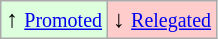<table class="wikitable" align="center">
<tr>
<td style="background:#ddffdd">↑ <small><a href='#'>Promoted</a></small></td>
<td style="background:#ffcccc">↓ <small><a href='#'>Relegated</a></small></td>
</tr>
</table>
